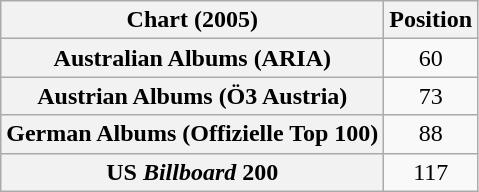<table class="wikitable sortable plainrowheaders" style="text-align:center">
<tr>
<th>Chart (2005)</th>
<th>Position</th>
</tr>
<tr>
<th scope="row">Australian Albums (ARIA)</th>
<td>60</td>
</tr>
<tr>
<th scope="row">Austrian Albums (Ö3 Austria)</th>
<td>73</td>
</tr>
<tr>
<th scope="row">German Albums (Offizielle Top 100)</th>
<td>88</td>
</tr>
<tr>
<th scope="row">US <em>Billboard</em> 200</th>
<td>117</td>
</tr>
</table>
